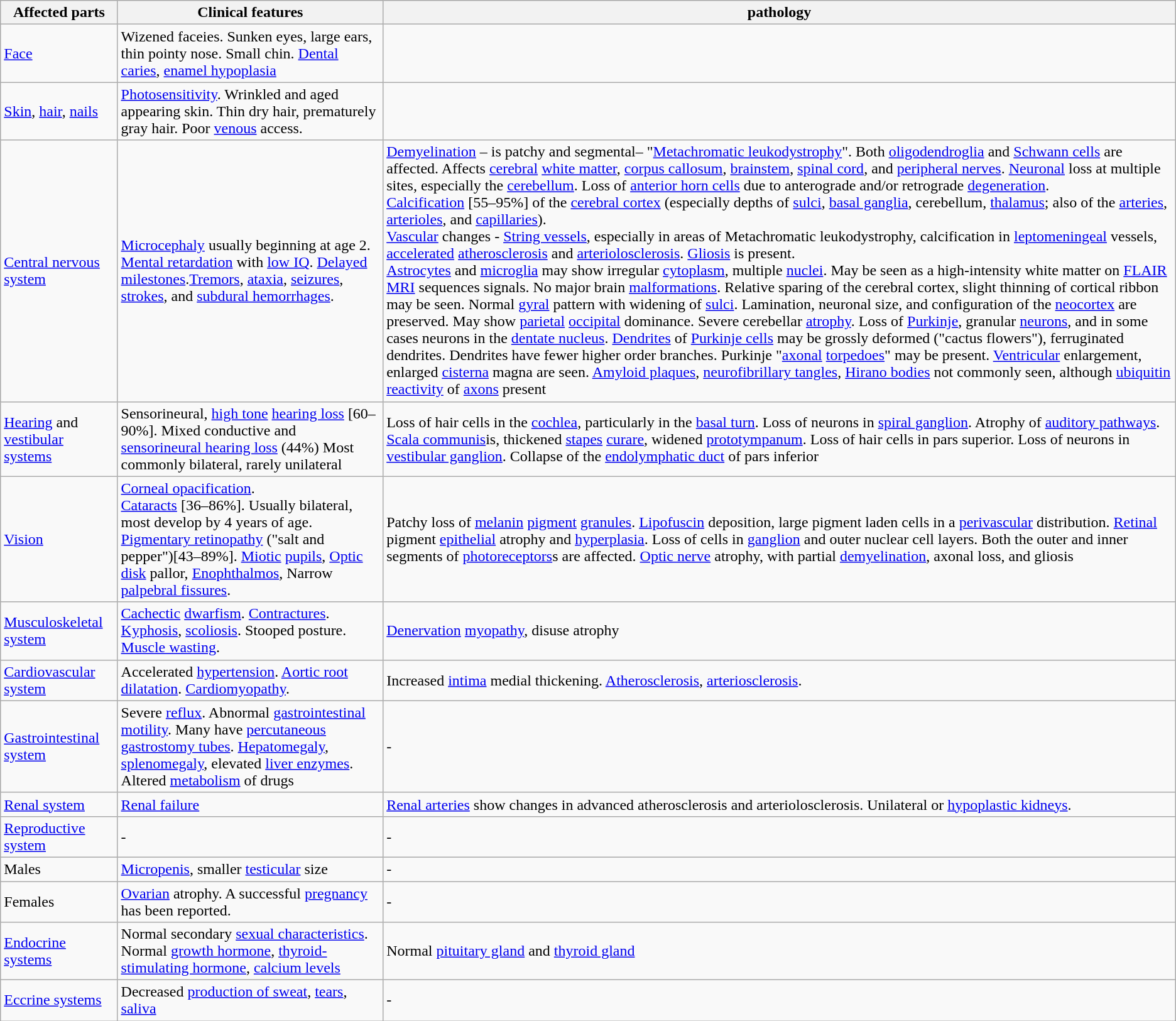<table class="wikitable sortable">
<tr>
<th>Affected parts</th>
<th>Clinical features</th>
<th>pathology</th>
</tr>
<tr>
<td><a href='#'>Face</a></td>
<td>Wizened faceies. Sunken eyes, large ears, thin pointy nose. Small chin. <a href='#'>Dental caries</a>, <a href='#'>enamel hypoplasia</a></td>
<td></td>
</tr>
<tr>
<td><a href='#'>Skin</a>, <a href='#'>hair</a>, <a href='#'>nails</a></td>
<td><a href='#'>Photosensitivity</a>. Wrinkled and aged appearing skin. Thin dry hair, prematurely gray hair. Poor <a href='#'>venous</a> access.</td>
<td></td>
</tr>
<tr>
<td><a href='#'>Central nervous system</a></td>
<td><a href='#'>Microcephaly</a> usually beginning at age 2. <a href='#'>Mental retardation</a> with <a href='#'>low IQ</a>. <a href='#'>Delayed milestones</a>.<a href='#'>Tremors</a>, <a href='#'>ataxia</a>, <a href='#'>seizures</a>, <a href='#'>strokes</a>, and <a href='#'>subdural hemorrhages</a>.</td>
<td><a href='#'>Demyelination</a> – is patchy and segmental– "<a href='#'>Metachromatic leukodystrophy</a>". Both <a href='#'>oligodendroglia</a> and <a href='#'>Schwann cells</a> are affected. Affects <a href='#'>cerebral</a> <a href='#'>white matter</a>, <a href='#'>corpus callosum</a>, <a href='#'>brainstem</a>, <a href='#'>spinal cord</a>, and <a href='#'>peripheral nerves</a>. <a href='#'>Neuronal</a> loss at multiple sites, especially the <a href='#'>cerebellum</a>. Loss of <a href='#'>anterior horn cells</a> due to anterograde and/or retrograde <a href='#'>degeneration</a>.<br><a href='#'>Calcification</a> [55–95%] of the <a href='#'>cerebral cortex</a> (especially depths of <a href='#'>sulci</a>, <a href='#'>basal ganglia</a>, cerebellum, <a href='#'>thalamus</a>; also of the <a href='#'>arteries</a>, <a href='#'>arterioles</a>, and <a href='#'>capillaries</a>).<br><a href='#'>Vascular</a> changes - <a href='#'>String vessels</a>, especially in areas of Metachromatic leukodystrophy, calcification in <a href='#'>leptomeningeal</a> vessels, <a href='#'>accelerated</a> <a href='#'>atherosclerosis</a> and <a href='#'>arteriolosclerosis</a>.
<a href='#'>Gliosis</a> is present.<br><a href='#'>Astrocytes</a> and <a href='#'>microglia</a> may show irregular <a href='#'>cytoplasm</a>, multiple <a href='#'>nuclei</a>. May be seen as a high-intensity white matter on <a href='#'>FLAIR MRI</a> sequences signals.
No major brain <a href='#'>malformations</a>. Relative sparing of the cerebral cortex, slight thinning of cortical ribbon may be seen. Normal <a href='#'>gyral</a> pattern with widening of <a href='#'>sulci</a>. Lamination, neuronal size, and configuration of the <a href='#'>neocortex</a> are preserved. May show <a href='#'>parietal</a> <a href='#'>occipital</a> dominance.
Severe cerebellar <a href='#'>atrophy</a>. Loss of <a href='#'>Purkinje</a>, granular <a href='#'>neurons</a>, and in some cases neurons in the <a href='#'>dentate nucleus</a>. <a href='#'>Dendrites</a> of <a href='#'>Purkinje cells</a> may be grossly deformed ("cactus flowers"), ferruginated dendrites. Dendrites have fewer higher order branches. Purkinje "<a href='#'>axonal</a> <a href='#'>torpedoes</a>" may be present.
<a href='#'>Ventricular</a> enlargement, enlarged <a href='#'>cisterna</a> magna are seen. <a href='#'>Amyloid plaques</a>, <a href='#'>neurofibrillary tangles</a>, <a href='#'>Hirano bodies</a> not commonly seen, although <a href='#'>ubiquitin</a> <a href='#'>reactivity</a> of <a href='#'>axons</a> present</td>
</tr>
<tr>
<td><a href='#'>Hearing</a> and <a href='#'>vestibular systems</a></td>
<td>Sensorineural, <a href='#'>high tone</a> <a href='#'>hearing loss</a> [60–90%]. Mixed conductive and <a href='#'>sensorineural hearing loss</a> (44%) Most commonly bilateral, rarely unilateral</td>
<td>Loss of hair cells in the <a href='#'>cochlea</a>, particularly in the <a href='#'>basal turn</a>. Loss of neurons in <a href='#'>spiral ganglion</a>. Atrophy of <a href='#'>auditory pathways</a>. <a href='#'>Scala communis</a>is, thickened <a href='#'>stapes</a> <a href='#'>curare</a>, widened <a href='#'>prototympanum</a>. Loss of hair cells in pars superior. Loss of neurons in <a href='#'>vestibular ganglion</a>. Collapse of the <a href='#'>endolymphatic duct</a> of pars inferior</td>
</tr>
<tr>
<td><a href='#'>Vision</a></td>
<td><a href='#'>Corneal opacification</a>.<br><a href='#'>Cataracts</a> [36–86%]. Usually bilateral, most develop by 4 years of age.
<a href='#'>Pigmentary retinopathy</a> ("salt and pepper")[43–89%]. <a href='#'>Miotic</a> <a href='#'>pupils</a>, <a href='#'>Optic disk</a> pallor, <a href='#'>Enophthalmos</a>, Narrow <a href='#'>palpebral fissures</a>.</td>
<td>Patchy loss of <a href='#'>melanin</a> <a href='#'>pigment</a> <a href='#'>granules</a>. <a href='#'>Lipofuscin</a> deposition, large pigment laden cells in a <a href='#'>perivascular</a> distribution. <a href='#'>Retinal</a> pigment <a href='#'>epithelial</a> atrophy and <a href='#'>hyperplasia</a>. Loss of cells in <a href='#'>ganglion</a> and outer nuclear cell layers. Both the outer and inner segments of <a href='#'>photoreceptors</a>s are affected. <a href='#'>Optic nerve</a> atrophy, with partial <a href='#'>demyelination</a>, axonal loss, and gliosis</td>
</tr>
<tr>
<td><a href='#'>Musculoskeletal system</a></td>
<td><a href='#'>Cachectic</a> <a href='#'>dwarfism</a>. <a href='#'>Contractures</a>. <a href='#'>Kyphosis</a>, <a href='#'>scoliosis</a>. Stooped posture. <a href='#'>Muscle wasting</a>.</td>
<td><a href='#'>Denervation</a> <a href='#'>myopathy</a>, disuse atrophy</td>
</tr>
<tr>
<td><a href='#'>Cardiovascular system</a></td>
<td>Accelerated <a href='#'>hypertension</a>. <a href='#'>Aortic root dilatation</a>. <a href='#'>Cardiomyopathy</a>.</td>
<td>Increased <a href='#'>intima</a> medial thickening. <a href='#'>Atherosclerosis</a>, <a href='#'>arteriosclerosis</a>.</td>
</tr>
<tr>
<td><a href='#'>Gastrointestinal system</a></td>
<td>Severe <a href='#'>reflux</a>. Abnormal <a href='#'>gastrointestinal motility</a>. Many have <a href='#'>percutaneous</a> <a href='#'>gastrostomy tubes</a>. <a href='#'>Hepatomegaly</a>, <a href='#'>splenomegaly</a>, elevated <a href='#'>liver enzymes</a>. Altered <a href='#'>metabolism</a> of drugs</td>
<td>-</td>
</tr>
<tr>
<td><a href='#'>Renal system</a></td>
<td><a href='#'>Renal failure</a></td>
<td><a href='#'>Renal arteries</a> show changes in advanced atherosclerosis and arteriolosclerosis. Unilateral or <a href='#'>hypoplastic kidneys</a>.</td>
</tr>
<tr>
<td><a href='#'>Reproductive system</a></td>
<td>-</td>
<td>-</td>
</tr>
<tr>
<td>Males</td>
<td><a href='#'>Micropenis</a>, smaller <a href='#'>testicular</a> size</td>
<td>-</td>
</tr>
<tr>
<td>Females</td>
<td><a href='#'>Ovarian</a> atrophy. A successful <a href='#'>pregnancy</a> has been reported.</td>
<td>-</td>
</tr>
<tr>
<td><a href='#'>Endocrine systems</a></td>
<td>Normal secondary <a href='#'>sexual characteristics</a>. Normal <a href='#'>growth hormone</a>, <a href='#'>thyroid-stimulating hormone</a>, <a href='#'>calcium levels</a></td>
<td>Normal <a href='#'>pituitary gland</a> and <a href='#'>thyroid gland</a></td>
</tr>
<tr>
<td><a href='#'>Eccrine systems</a></td>
<td>Decreased <a href='#'>production of sweat</a>, <a href='#'>tears</a>, <a href='#'>saliva</a></td>
<td>-</td>
</tr>
</table>
